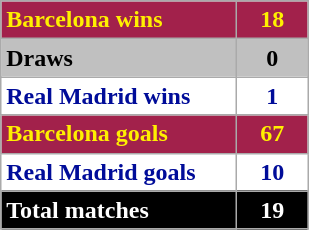<table class="wikitable">
<tr style="color:#fff000;">
<td style="background:#A2214B"><strong>Barcelona wins</strong></td>
<td style="color:#fff000; background:#A2214B; text-align: center;"><strong>18</strong></td>
</tr>
<tr style="color:#000; background:silver;">
<td><strong>Draws</strong></td>
<td style="color:#000; background:silver; text-align:center;"><strong>0</strong></td>
</tr>
<tr style="color:#000c99; background:#fff;">
<td style="width:150px;"><strong>Real Madrid wins</strong></td>
<td style="color:#000c99; background:#fff; text-align:center; width:40px;"><strong>1</strong></td>
</tr>
<tr style="color:#fff000;">
<td style="background:#A2214B"><strong>Barcelona goals</strong></td>
<td style="color:#fff000; background:#A2214B; text-align: center;"><strong>67</strong></td>
</tr>
<tr style="color:#000c99; background:#fff;">
<td style="width:150px;"><strong>Real Madrid goals</strong></td>
<td style="color:#000c99; background:#fff; text-align:center;"><strong>10</strong></td>
</tr>
<tr style="color:#fff; background:#000;">
<td><strong>Total matches</strong></td>
<td style="color:#fff; background:#000; text-align:center;"><strong>19</strong></td>
</tr>
</table>
